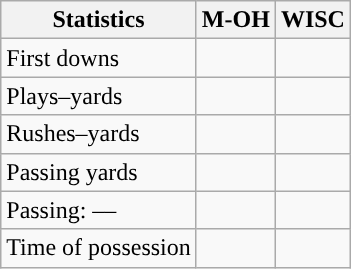<table class="wikitable" style="float:left">
<tr>
<th>Statistics</th>
<th>M-OH</th>
<th>WISC</th>
</tr>
<tr>
<td>First downs</td>
<td></td>
<td></td>
</tr>
<tr>
<td>Plays–yards</td>
<td></td>
<td></td>
</tr>
<tr>
<td>Rushes–yards</td>
<td></td>
<td></td>
</tr>
<tr>
<td>Passing yards</td>
<td></td>
<td></td>
</tr>
<tr>
<td>Passing: ––</td>
<td></td>
<td></td>
</tr>
<tr>
<td>Time of possession</td>
<td></td>
<td></td>
</tr>
</table>
